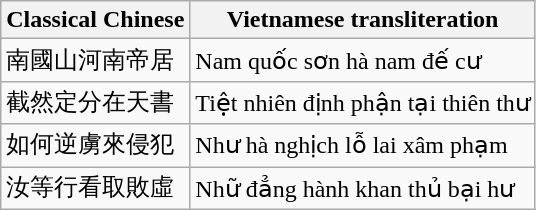<table class="wikitable">
<tr>
<th>Classical Chinese</th>
<th>Vietnamese transliteration</th>
</tr>
<tr>
<td>南國山河南帝居</td>
<td>Nam quốc sơn hà nam đế cư</td>
</tr>
<tr>
<td>截然定分在天書</td>
<td>Tiệt nhiên định phận tại thiên thư</td>
</tr>
<tr>
<td>如何逆虜來侵犯</td>
<td>Như hà nghịch lỗ lai xâm phạm</td>
</tr>
<tr>
<td>汝等行看取敗虛</td>
<td>Nhữ đẳng hành khan thủ bại hư</td>
</tr>
</table>
